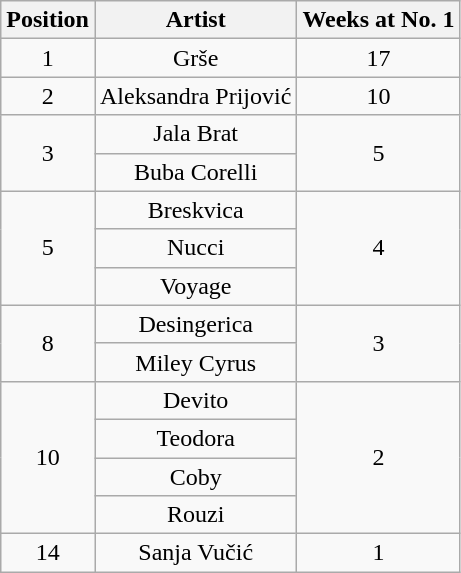<table class="wikitable plainrowheaders" style="text-align:center;">
<tr>
<th>Position </th>
<th>Artist</th>
<th>Weeks at No. 1</th>
</tr>
<tr>
<td>1</td>
<td>Grše</td>
<td>17</td>
</tr>
<tr>
<td>2</td>
<td>Aleksandra Prijović</td>
<td>10</td>
</tr>
<tr>
<td rowspan="2">3</td>
<td>Jala Brat</td>
<td rowspan="2">5</td>
</tr>
<tr>
<td>Buba Corelli</td>
</tr>
<tr>
<td rowspan="3">5</td>
<td>Breskvica</td>
<td rowspan="3">4</td>
</tr>
<tr>
<td>Nucci</td>
</tr>
<tr>
<td>Voyage</td>
</tr>
<tr>
<td rowspan="2">8</td>
<td>Desingerica</td>
<td rowspan="2">3</td>
</tr>
<tr>
<td>Miley Cyrus</td>
</tr>
<tr>
<td rowspan="4">10</td>
<td>Devito</td>
<td rowspan="4">2</td>
</tr>
<tr>
<td>Teodora</td>
</tr>
<tr>
<td>Coby</td>
</tr>
<tr>
<td>Rouzi</td>
</tr>
<tr>
<td rowspan="1">14</td>
<td>Sanja Vučić</td>
<td rowspan="1">1</td>
</tr>
</table>
